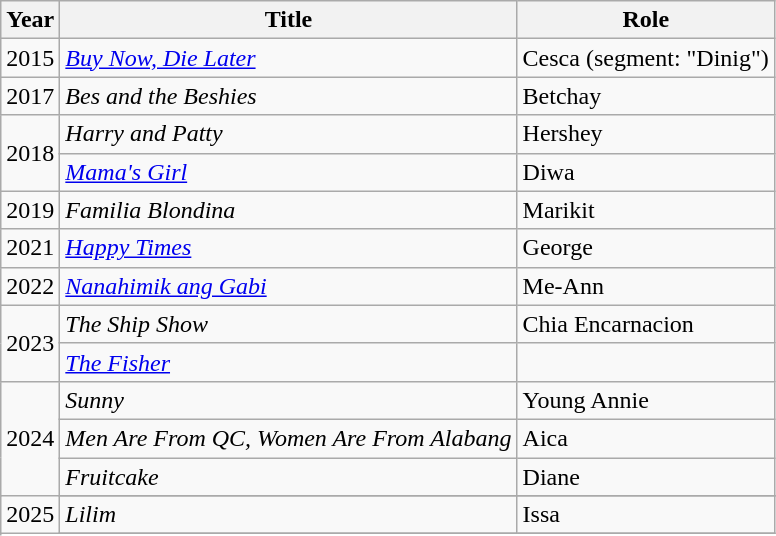<table class="wikitable sortable">
<tr>
<th>Year</th>
<th>Title</th>
<th>Role</th>
</tr>
<tr>
<td>2015</td>
<td><em><a href='#'>Buy Now, Die Later</a></em></td>
<td>Cesca (segment: "Dinig")</td>
</tr>
<tr>
<td>2017</td>
<td><em>Bes and the Beshies</em></td>
<td>Betchay</td>
</tr>
<tr>
<td rowspan="2">2018</td>
<td><em>Harry and Patty</em></td>
<td>Hershey</td>
</tr>
<tr>
<td><em><a href='#'>Mama's Girl</a></em></td>
<td>Diwa</td>
</tr>
<tr>
<td>2019</td>
<td><em>Familia Blondina</em></td>
<td>Marikit</td>
</tr>
<tr>
<td>2021</td>
<td><em><a href='#'>Happy Times</a></em></td>
<td>George</td>
</tr>
<tr>
<td>2022</td>
<td><em><a href='#'>Nanahimik ang Gabi</a></em></td>
<td>Me-Ann</td>
</tr>
<tr>
<td rowspan="2">2023</td>
<td><em>The Ship Show</em></td>
<td>Chia Encarnacion</td>
</tr>
<tr>
<td><em><a href='#'>The Fisher</a></em></td>
<td></td>
</tr>
<tr>
<td rowspan="3">2024</td>
<td><em>Sunny</em></td>
<td>Young Annie</td>
</tr>
<tr>
<td><em>Men Are From QC, Women Are From Alabang</em></td>
<td>Aica</td>
</tr>
<tr>
<td><em>Fruitcake</em></td>
<td>Diane</td>
</tr>
<tr>
<td rowspan="3">2025</td>
</tr>
<tr>
<td><em>Lilim</em></td>
<td>Issa</td>
</tr>
<tr>
</tr>
</table>
